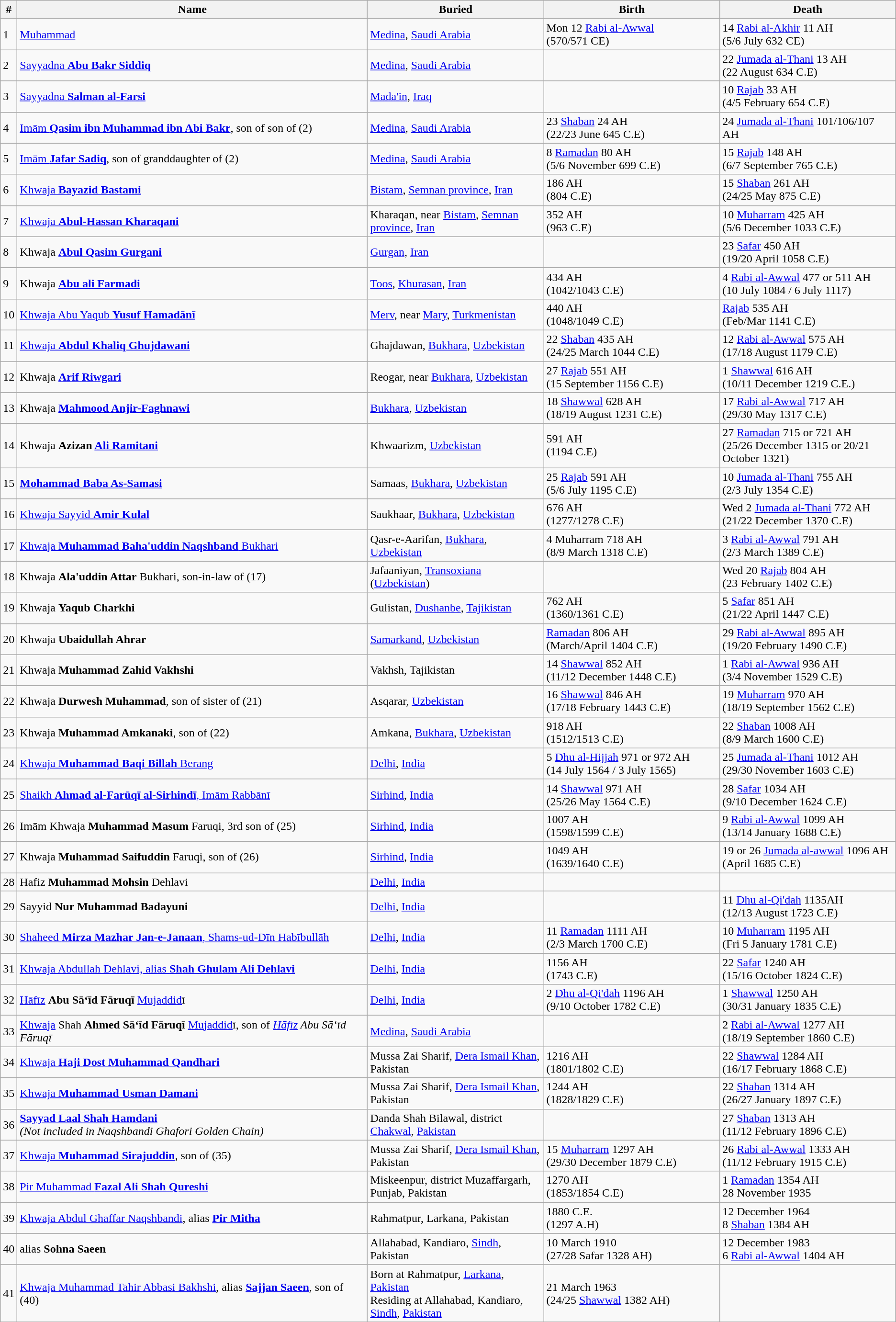<table class="wikitable">
<tr>
<th>#</th>
<th width="40%">Name</th>
<th width="20%">Buried</th>
<th width="20%">Birth</th>
<th width="20%">Death</th>
</tr>
<tr>
<td>1</td>
<td><a href='#'>Muhammad</a></td>
<td><a href='#'>Medina</a>, <a href='#'>Saudi Arabia</a></td>
<td>Mon 12 <a href='#'>Rabi al-Awwal</a><br>(570/571 CE)</td>
<td>14 <a href='#'>Rabi al-Akhir</a> 11 AH<br>(5/6 July 632 CE)</td>
</tr>
<tr>
<td>2</td>
<td><a href='#'>Sayyadna <strong>Abu Bakr Siddiq</strong></a></td>
<td><a href='#'>Medina</a>, <a href='#'>Saudi Arabia</a></td>
<td></td>
<td>22 <a href='#'>Jumada al-Thani</a> 13 AH<br>(22 August 634 C.E)</td>
</tr>
<tr>
<td>3</td>
<td><a href='#'>Sayyadna <strong>Salman al-Farsi</strong></a></td>
<td><a href='#'>Mada'in</a>, <a href='#'>Iraq</a></td>
<td></td>
<td>10 <a href='#'>Rajab</a> 33 AH<br>(4/5 February 654 C.E)</td>
</tr>
<tr>
<td>4</td>
<td><a href='#'>Imām <strong>Qasim ibn Muhammad ibn Abi Bakr</strong></a>, son of son of (2)</td>
<td><a href='#'>Medina</a>, <a href='#'>Saudi Arabia</a></td>
<td>23 <a href='#'>Shaban</a> 24 AH<br>(22/23 June 645 C.E)</td>
<td>24 <a href='#'>Jumada al-Thani</a> 101/106/107 AH</td>
</tr>
<tr>
<td>5</td>
<td><a href='#'>Imām <strong>Jafar Sadiq</strong></a>, son of granddaughter of (2)</td>
<td><a href='#'>Medina</a>, <a href='#'>Saudi Arabia</a></td>
<td>8 <a href='#'>Ramadan</a> 80 AH<br>(5/6 November 699 C.E)</td>
<td>15 <a href='#'>Rajab</a> 148 AH<br>(6/7 September 765 C.E)</td>
</tr>
<tr>
<td>6</td>
<td><a href='#'>Khwaja <strong>Bayazid Bastami</strong></a></td>
<td><a href='#'>Bistam</a>, <a href='#'>Semnan province</a>, <a href='#'>Iran</a></td>
<td>186 AH<br>(804 C.E)</td>
<td>15 <a href='#'>Shaban</a> 261 AH<br>(24/25 May 875 C.E)</td>
</tr>
<tr>
<td>7</td>
<td><a href='#'>Khwaja <strong>Abul-Hassan Kharaqani</strong></a></td>
<td>Kharaqan, near <a href='#'>Bistam</a>, <a href='#'>Semnan province</a>, <a href='#'>Iran</a></td>
<td>352 AH<br>(963 C.E)</td>
<td>10 <a href='#'>Muharram</a> 425 AH<br>(5/6 December 1033 C.E)</td>
</tr>
<tr>
<td>8</td>
<td>Khwaja <strong><a href='#'>Abul Qasim Gurgani</a></strong></td>
<td><a href='#'>Gurgan</a>, <a href='#'>Iran</a></td>
<td></td>
<td>23 <a href='#'>Safar</a> 450 AH<br>(19/20 April 1058 C.E)</td>
</tr>
<tr>
<td>9</td>
<td>Khwaja <strong><a href='#'>Abu ali Farmadi</a></strong></td>
<td><a href='#'>Toos</a>, <a href='#'>Khurasan</a>, <a href='#'>Iran</a></td>
<td>434 AH<br>(1042/1043 C.E)</td>
<td>4 <a href='#'>Rabi al-Awwal</a> 477 or 511 AH<br>(10 July 1084 / 6 July 1117)</td>
</tr>
<tr>
<td>10</td>
<td><a href='#'>Khwaja Abu Yaqub <strong>Yusuf Hamadānī</strong></a></td>
<td><a href='#'>Merv</a>, near <a href='#'>Mary</a>, <a href='#'>Turkmenistan</a></td>
<td>440 AH<br>(1048/1049 C.E)</td>
<td><a href='#'>Rajab</a> 535 AH<br>(Feb/Mar 1141 C.E)</td>
</tr>
<tr>
<td>11</td>
<td><a href='#'>Khwaja <strong>Abdul Khaliq Ghujdawani</strong></a></td>
<td>Ghajdawan, <a href='#'>Bukhara</a>, <a href='#'>Uzbekistan</a></td>
<td>22 <a href='#'>Shaban</a> 435 AH<br>(24/25 March 1044 C.E)</td>
<td>12 <a href='#'>Rabi al-Awwal</a> 575 AH<br>(17/18 August 1179 C.E)</td>
</tr>
<tr>
<td>12</td>
<td>Khwaja <strong><a href='#'>Arif Riwgari</a></strong></td>
<td>Reogar, near <a href='#'>Bukhara</a>, <a href='#'>Uzbekistan</a></td>
<td>27 <a href='#'>Rajab</a> 551 AH<br>(15 September 1156 C.E)</td>
<td>1 <a href='#'>Shawwal</a> 616 AH<br>(10/11 December 1219 C.E.)</td>
</tr>
<tr>
<td>13</td>
<td>Khwaja <strong><a href='#'>Mahmood Anjir-Faghnawi</a></strong></td>
<td><a href='#'>Bukhara</a>, <a href='#'>Uzbekistan</a></td>
<td>18 <a href='#'>Shawwal</a> 628 AH<br>(18/19 August 1231 C.E)</td>
<td>17 <a href='#'>Rabi al-Awwal</a> 717 AH<br>(29/30 May 1317 C.E)</td>
</tr>
<tr>
<td>14</td>
<td>Khwaja <strong>Azizan <a href='#'>Ali Ramitani</a></strong></td>
<td>Khwaarizm, <a href='#'>Uzbekistan</a></td>
<td>591 AH<br>(1194 C.E)</td>
<td>27 <a href='#'>Ramadan</a> 715 or 721 AH<br>(25/26 December 1315 or 20/21 October 1321)</td>
</tr>
<tr>
<td>15</td>
<td><strong><a href='#'>Mohammad Baba As-Samasi</a></strong></td>
<td>Samaas, <a href='#'>Bukhara</a>, <a href='#'>Uzbekistan</a></td>
<td>25 <a href='#'>Rajab</a> 591 AH<br>(5/6 July 1195 C.E)</td>
<td>10 <a href='#'>Jumada al-Thani</a> 755 AH<br>(2/3 July 1354 C.E)</td>
</tr>
<tr>
<td>16</td>
<td><a href='#'>Khwaja Sayyid <strong>Amir Kulal</strong></a></td>
<td>Saukhaar, <a href='#'>Bukhara</a>, <a href='#'>Uzbekistan</a></td>
<td>676 AH<br>(1277/1278 C.E)</td>
<td>Wed 2 <a href='#'>Jumada al-Thani</a> 772 AH<br>(21/22 December 1370 C.E)</td>
</tr>
<tr>
<td>17</td>
<td><a href='#'>Khwaja <strong>Muhammad Baha'uddin Naqshband</strong> Bukhari</a></td>
<td>Qasr-e-Aarifan, <a href='#'>Bukhara</a>, <a href='#'>Uzbekistan</a></td>
<td>4 Muharram 718 AH<br>(8/9 March 1318 C.E)</td>
<td>3 <a href='#'>Rabi al-Awwal</a> 791 AH<br>(2/3 March 1389 C.E)</td>
</tr>
<tr>
<td>18</td>
<td>Khwaja <strong>Ala'uddin Attar</strong> Bukhari, son-in-law of (17)</td>
<td>Jafaaniyan, <a href='#'>Transoxiana</a> (<a href='#'>Uzbekistan</a>)</td>
<td></td>
<td>Wed 20 <a href='#'>Rajab</a> 804 AH<br>(23 February 1402 C.E)</td>
</tr>
<tr>
<td>19</td>
<td>Khwaja <strong>Yaqub Charkhi</strong></td>
<td>Gulistan, <a href='#'>Dushanbe</a>, <a href='#'>Tajikistan</a></td>
<td>762 AH<br>(1360/1361 C.E)</td>
<td>5 <a href='#'>Safar</a> 851 AH<br>(21/22 April 1447 C.E)</td>
</tr>
<tr>
<td>20</td>
<td>Khwaja <strong>Ubaidullah Ahrar</strong></td>
<td><a href='#'>Samarkand</a>, <a href='#'>Uzbekistan</a></td>
<td><a href='#'>Ramadan</a> 806 AH<br>(March/April 1404 C.E)</td>
<td>29 <a href='#'>Rabi al-Awwal</a> 895 AH<br>(19/20 February 1490 C.E)</td>
</tr>
<tr>
<td>21</td>
<td>Khwaja <strong>Muhammad Zahid Vakhshi</strong></td>
<td>Vakhsh, Tajikistan</td>
<td>14 <a href='#'>Shawwal</a> 852 AH<br>(11/12 December 1448 C.E)</td>
<td>1 <a href='#'>Rabi al-Awwal</a> 936 AH<br>(3/4 November 1529 C.E)</td>
</tr>
<tr>
<td>22</td>
<td>Khwaja <strong>Durwesh Muhammad</strong>, son of sister of (21)</td>
<td>Asqarar, <a href='#'>Uzbekistan</a></td>
<td>16 <a href='#'>Shawwal</a> 846 AH<br>(17/18 February 1443 C.E)</td>
<td>19 <a href='#'>Muharram</a> 970 AH<br>(18/19 September 1562 C.E)</td>
</tr>
<tr>
<td>23</td>
<td>Khwaja <strong>Muhammad Amkanaki</strong>, son of (22)</td>
<td>Amkana, <a href='#'>Bukhara</a>, <a href='#'>Uzbekistan</a></td>
<td>918 AH<br>(1512/1513 C.E)</td>
<td>22 <a href='#'>Shaban</a> 1008 AH<br>(8/9 March 1600 C.E)</td>
</tr>
<tr>
<td>24</td>
<td><a href='#'>Khwaja <strong>Muhammad Baqi Billah</strong> Berang</a></td>
<td><a href='#'>Delhi</a>, <a href='#'>India</a></td>
<td>5 <a href='#'>Dhu al-Hijjah</a> 971 or 972 AH<br>(14 July 1564 / 3 July 1565)</td>
<td>25 <a href='#'>Jumada al-Thani</a> 1012 AH<br>(29/30 November 1603 C.E)</td>
</tr>
<tr>
<td>25</td>
<td><a href='#'>Shaikh <strong>Ahmad al-Farūqī al-Sirhindī</strong>, Imām Rabbānī</a></td>
<td><a href='#'>Sirhind</a>, <a href='#'>India</a></td>
<td>14 <a href='#'>Shawwal</a> 971 AH<br>(25/26 May 1564 C.E)</td>
<td>28 <a href='#'>Safar</a> 1034 AH<br>(9/10 December 1624 C.E)</td>
</tr>
<tr>
<td>26</td>
<td>Imām Khwaja <strong>Muhammad Masum</strong> Faruqi, 3rd son of (25)</td>
<td><a href='#'>Sirhind</a>, <a href='#'>India</a></td>
<td>1007 AH<br>(1598/1599 C.E)</td>
<td>9 <a href='#'>Rabi al-Awwal</a> 1099 AH<br>(13/14 January 1688 C.E)</td>
</tr>
<tr>
<td>27</td>
<td>Khwaja <strong>Muhammad Saifuddin</strong> Faruqi, son of (26)</td>
<td><a href='#'>Sirhind</a>, <a href='#'>India</a></td>
<td>1049 AH<br>(1639/1640 C.E)</td>
<td>19 or 26 <a href='#'>Jumada al-awwal</a> 1096 AH<br>(April 1685 C.E)</td>
</tr>
<tr>
<td>28</td>
<td>Hafiz <strong>Muhammad Mohsin</strong> Dehlavi</td>
<td><a href='#'>Delhi</a>, <a href='#'>India</a></td>
<td></td>
<td></td>
</tr>
<tr>
<td>29</td>
<td>Sayyid <strong>Nur Muhammad Badayuni</strong></td>
<td><a href='#'>Delhi</a>, <a href='#'>India</a></td>
<td></td>
<td>11 <a href='#'>Dhu al-Qi'dah</a> 1135AH<br>(12/13 August 1723 C.E)</td>
</tr>
<tr>
<td>30</td>
<td><a href='#'>Shaheed <strong>Mirza Mazhar Jan-e-Janaan</strong>, Shams-ud-Dīn Habībullāh</a></td>
<td><a href='#'>Delhi</a>, <a href='#'>India</a></td>
<td>11 <a href='#'>Ramadan</a> 1111 AH<br>(2/3 March 1700 C.E)</td>
<td>10 <a href='#'>Muharram</a> 1195 AH<br>(Fri 5 January 1781 C.E)</td>
</tr>
<tr>
<td>31</td>
<td><a href='#'>Khwaja Abdullah Dehlavi, alias <strong>Shah Ghulam Ali Dehlavi</strong></a></td>
<td><a href='#'>Delhi</a>, <a href='#'>India</a></td>
<td>1156 AH<br>(1743 C.E)</td>
<td>22 <a href='#'>Safar</a> 1240 AH<br>(15/16 October 1824 C.E)</td>
</tr>
<tr>
<td>32</td>
<td><a href='#'>Hāfīz</a> <strong>Abu Sā‘īd Fāruqī</strong> <a href='#'>Mujaddid</a>ī</td>
<td><a href='#'>Delhi</a>, <a href='#'>India</a></td>
<td>2 <a href='#'>Dhu al-Qi'dah</a> 1196 AH<br>(9/10 October 1782 C.E)</td>
<td>1 <a href='#'>Shawwal</a> 1250 AH<br>(30/31 January 1835 C.E)</td>
</tr>
<tr>
<td>33</td>
<td><a href='#'>Khwaja</a> Shah <strong>Ahmed Sā‘īd Fāruqī</strong> <a href='#'>Mujaddid</a>ī, son of <em><a href='#'>Hāfīz</a> Abu Sā‘īd Fāruqī</em></td>
<td><a href='#'>Medina</a>, <a href='#'>Saudi Arabia</a></td>
<td></td>
<td>2 <a href='#'>Rabi al-Awwal</a> 1277 AH<br>(18/19 September 1860 C.E)</td>
</tr>
<tr>
<td>34</td>
<td><a href='#'>Khwaja <strong>Haji Dost Muhammad Qandhari</strong></a></td>
<td>Mussa Zai Sharif, <a href='#'>Dera Ismail Khan</a>, Pakistan</td>
<td>1216 AH<br>(1801/1802 C.E)</td>
<td>22 <a href='#'>Shawwal</a> 1284 AH<br>(16/17 February 1868 C.E)</td>
</tr>
<tr>
<td>35</td>
<td><a href='#'>Khwaja <strong>Muhammad Usman Damani</strong></a></td>
<td>Mussa Zai Sharif, <a href='#'>Dera Ismail Khan</a>, Pakistan</td>
<td>1244 AH<br>(1828/1829 C.E)</td>
<td>22 <a href='#'>Shaban</a> 1314 AH<br>(26/27 January 1897 C.E)</td>
</tr>
<tr>
<td>36</td>
<td><strong><a href='#'>Sayyad Laal Shah Hamdani</a></strong><br><em>(Not included in Naqshbandi Ghafori Golden Chain)</em></td>
<td>Danda Shah Bilawal, district <a href='#'>Chakwal</a>, <a href='#'>Pakistan</a></td>
<td></td>
<td>27 <a href='#'>Shaban</a> 1313 AH<br>(11/12 February 1896 C.E)</td>
</tr>
<tr>
<td>37</td>
<td><a href='#'>Khwaja <strong>Muhammad Sirajuddin</strong></a>, son of (35)</td>
<td>Mussa Zai Sharif, <a href='#'>Dera Ismail Khan</a>, Pakistan</td>
<td>15 <a href='#'>Muharram</a> 1297 AH<br>(29/30 December 1879 C.E)</td>
<td>26 <a href='#'>Rabi al-Awwal</a> 1333 AH<br>(11/12 February 1915 C.E)</td>
</tr>
<tr>
<td>38</td>
<td><a href='#'>Pir Muhammad <strong>Fazal Ali Shah Qureshi</strong></a></td>
<td>Miskeenpur, district Muzaffargarh, Punjab, Pakistan</td>
<td>1270 AH<br>(1853/1854 C.E)</td>
<td>1 <a href='#'>Ramadan</a> 1354 AH<br>28 November 1935</td>
</tr>
<tr>
<td>39</td>
<td><a href='#'>Khwaja Abdul Ghaffar Naqshbandi</a>, alias <strong><a href='#'>Pir Mitha</a></strong></td>
<td>Rahmatpur, Larkana, Pakistan</td>
<td>1880 C.E.<br>(1297 A.H)</td>
<td>12 December 1964<br>8 <a href='#'>Shaban</a> 1384 AH</td>
</tr>
<tr>
<td>40</td>
<td> alias <strong>Sohna Saeen</strong></td>
<td>Allahabad, Kandiaro, <a href='#'>Sindh</a>, Pakistan</td>
<td>10 March 1910<br>(27/28 Safar 1328 AH)</td>
<td>12 December 1983<br>6 <a href='#'>Rabi al-Awwal</a> 1404 AH</td>
</tr>
<tr>
<td>41</td>
<td><a href='#'>Khwaja Muhammad Tahir Abbasi Bakhshi</a>, alias <strong><a href='#'>Sajjan Saeen</a></strong>, son of (40)</td>
<td>Born at Rahmatpur, <a href='#'>Larkana</a>, <a href='#'>Pakistan</a><br>Residing at Allahabad, Kandiaro, <a href='#'>Sindh</a>, <a href='#'>Pakistan</a></td>
<td>21 March 1963<br>(24/25 <a href='#'>Shawwal</a> 1382 AH)</td>
<td></td>
</tr>
</table>
